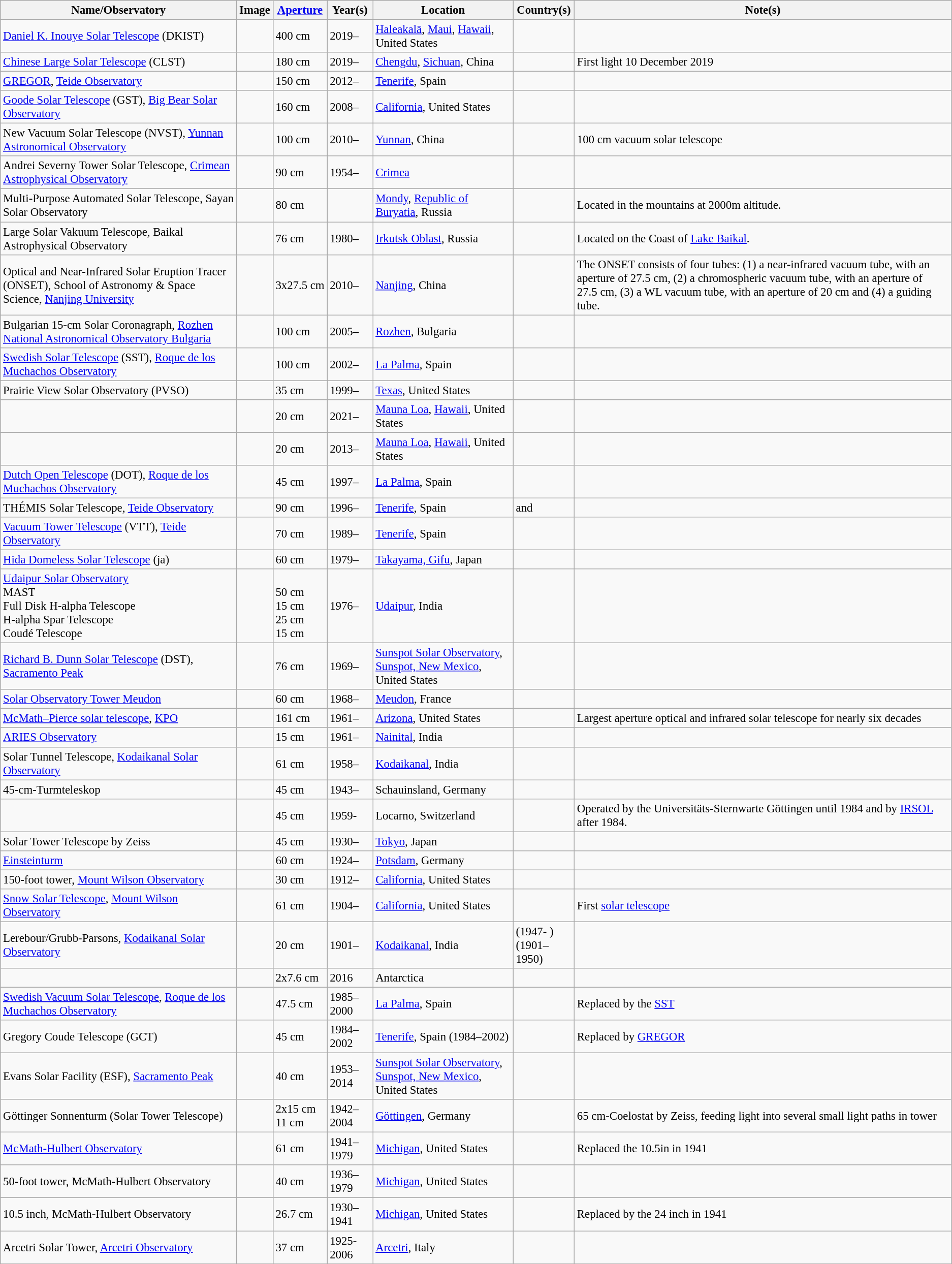<table class="wikitable sortable" style="font-size:95%;">
<tr>
<th>Name/Observatory</th>
<th class=unsortable>Image</th>
<th data-sort-type=number><a href='#'>Aperture</a></th>
<th>Year(s)</th>
<th>Location</th>
<th>Country(s)</th>
<th class=unsortable>Note(s)</th>
</tr>
<tr>
<td><a href='#'>Daniel K. Inouye Solar Telescope</a> (DKIST)</td>
<td></td>
<td>400 cm</td>
<td>2019–</td>
<td><a href='#'>Haleakalā</a>, <a href='#'>Maui</a>, <a href='#'>Hawaii</a>, United States</td>
<td></td>
<td></td>
</tr>
<tr>
<td><a href='#'>Chinese Large Solar Telescope</a> (CLST)</td>
<td></td>
<td>180 cm</td>
<td>2019–</td>
<td><a href='#'>Chengdu</a>, <a href='#'>Sichuan</a>, China</td>
<td></td>
<td>First light 10 December 2019</td>
</tr>
<tr>
<td><a href='#'>GREGOR</a>, <a href='#'>Teide Observatory</a></td>
<td></td>
<td>150 cm</td>
<td>2012–</td>
<td><a href='#'>Tenerife</a>, Spain</td>
<td></td>
<td></td>
</tr>
<tr>
<td><a href='#'>Goode Solar Telescope</a> (GST), <a href='#'>Big Bear Solar Observatory</a></td>
<td></td>
<td>160 cm</td>
<td>2008–</td>
<td><a href='#'>California</a>, United States</td>
<td></td>
<td></td>
</tr>
<tr>
<td>New Vacuum Solar Telescope (NVST), <a href='#'>Yunnan Astronomical Observatory</a></td>
<td></td>
<td>100 cm</td>
<td>2010–</td>
<td><a href='#'>Yunnan</a>, China</td>
<td></td>
<td>100 cm vacuum solar telescope</td>
</tr>
<tr>
<td>Andrei Severny Tower Solar Telescope, <a href='#'>Crimean Astrophysical Observatory</a></td>
<td></td>
<td>90 cm</td>
<td>1954–</td>
<td><a href='#'>Crimea</a></td>
<td></td>
<td></td>
</tr>
<tr>
<td>Multi-Purpose Automated Solar Telescope, Sayan Solar Observatory</td>
<td></td>
<td>80 cm</td>
<td></td>
<td><a href='#'>Mondy</a>, <a href='#'>Republic of Buryatia</a>, Russia</td>
<td></td>
<td>Located in the mountains at 2000m altitude.</td>
</tr>
<tr>
<td>Large Solar Vakuum Telescope, Baikal Astrophysical Observatory</td>
<td></td>
<td>76 cm</td>
<td>1980–</td>
<td><a href='#'>Irkutsk Oblast</a>, Russia</td>
<td></td>
<td>Located on the Coast of <a href='#'>Lake Baikal</a>.</td>
</tr>
<tr>
<td>Optical and Near-Infrared Solar Eruption Tracer (ONSET), School of Astronomy & Space Science, <a href='#'>Nanjing University</a></td>
<td></td>
<td data-sort-value=27.5>3x27.5 cm</td>
<td>2010–</td>
<td><a href='#'>Nanjing</a>, China</td>
<td></td>
<td>The ONSET consists of four tubes: (1) a near-infrared vacuum tube, with an aperture of 27.5 cm, (2) a chromospheric vacuum tube, with an aperture of 27.5 cm, (3) a WL vacuum tube, with an aperture of 20 cm and (4) a guiding tube.</td>
</tr>
<tr>
<td>Bulgarian 15-cm Solar Coronagraph, <a href='#'>Rozhen National Astronomical Observatory Bulgaria</a></td>
<td></td>
<td>100 cm</td>
<td>2005–</td>
<td><a href='#'>Rozhen</a>, Bulgaria</td>
<td></td>
<td></td>
</tr>
<tr>
<td><a href='#'>Swedish Solar Telescope</a> (SST), <a href='#'>Roque de los Muchachos Observatory</a></td>
<td></td>
<td>100 cm</td>
<td>2002–</td>
<td><a href='#'>La Palma</a>, Spain</td>
<td></td>
<td></td>
</tr>
<tr>
<td>Prairie View Solar Observatory (PVSO)</td>
<td></td>
<td>35 cm</td>
<td>1999–</td>
<td><a href='#'>Texas</a>, United States</td>
<td></td>
<td></td>
</tr>
<tr>
<td></td>
<td></td>
<td>20 cm</td>
<td>2021–</td>
<td><a href='#'>Mauna Loa</a>, <a href='#'>Hawaii</a>, United States</td>
<td></td>
<td></td>
</tr>
<tr>
<td></td>
<td></td>
<td>20 cm</td>
<td>2013–</td>
<td><a href='#'>Mauna Loa</a>, <a href='#'>Hawaii</a>, United States</td>
<td></td>
<td></td>
</tr>
<tr>
<td><a href='#'>Dutch Open Telescope</a> (DOT), <a href='#'>Roque de los Muchachos Observatory</a></td>
<td></td>
<td>45 cm</td>
<td>1997–</td>
<td><a href='#'>La Palma</a>, Spain</td>
<td></td>
<td></td>
</tr>
<tr>
<td>THÉMIS Solar Telescope, <a href='#'>Teide Observatory</a></td>
<td></td>
<td>90 cm</td>
<td>1996–</td>
<td><a href='#'>Tenerife</a>, Spain</td>
<td> and </td>
<td></td>
</tr>
<tr>
<td><a href='#'>Vacuum Tower Telescope</a> (VTT), <a href='#'>Teide Observatory</a></td>
<td></td>
<td>70 cm</td>
<td>1989–</td>
<td><a href='#'>Tenerife</a>, Spain</td>
<td></td>
<td></td>
</tr>
<tr>
<td><a href='#'>Hida Domeless Solar Telescope</a> (ja)</td>
<td></td>
<td>60 cm</td>
<td>1979–</td>
<td><a href='#'>Takayama, Gifu</a>, Japan</td>
<td></td>
<td></td>
</tr>
<tr>
<td><a href='#'>Udaipur Solar Observatory</a><br>MAST<br>Full Disk H-alpha Telescope<br>H-alpha Spar Telescope<br>Coudé Telescope</td>
<td></td>
<td><br>50 cm<br>15 cm<br>25 cm<br>15 cm</td>
<td>1976–</td>
<td><a href='#'>Udaipur</a>, India</td>
<td></td>
<td></td>
</tr>
<tr>
<td><a href='#'>Richard B. Dunn Solar Telescope</a> (DST), <a href='#'>Sacramento Peak</a></td>
<td></td>
<td>76 cm</td>
<td>1969–</td>
<td><a href='#'>Sunspot Solar Observatory</a>, <a href='#'>Sunspot, New Mexico</a>, United States</td>
<td></td>
<td></td>
</tr>
<tr>
<td><a href='#'>Solar Observatory Tower Meudon</a></td>
<td></td>
<td>60 cm</td>
<td>1968–</td>
<td><a href='#'>Meudon</a>, France</td>
<td></td>
<td></td>
</tr>
<tr>
<td><a href='#'>McMath–Pierce solar telescope</a>, <a href='#'>KPO</a></td>
<td></td>
<td>161 cm</td>
<td>1961–</td>
<td><a href='#'>Arizona</a>, United States</td>
<td></td>
<td>Largest aperture optical and infrared solar telescope for nearly six decades</td>
</tr>
<tr>
<td><a href='#'>ARIES Observatory</a></td>
<td></td>
<td>15 cm</td>
<td>1961–</td>
<td><a href='#'>Nainital</a>, India</td>
<td></td>
<td></td>
</tr>
<tr>
<td>Solar Tunnel Telescope, <a href='#'>Kodaikanal Solar Observatory</a></td>
<td></td>
<td>61 cm</td>
<td>1958–</td>
<td><a href='#'>Kodaikanal</a>, India</td>
<td></td>
<td></td>
</tr>
<tr>
<td>45-cm-Turmteleskop</td>
<td></td>
<td>45 cm</td>
<td>1943–</td>
<td>Schauinsland, Germany</td>
<td></td>
<td></td>
</tr>
<tr>
<td></td>
<td></td>
<td>45 cm</td>
<td>1959-</td>
<td>Locarno, Switzerland</td>
<td></td>
<td>Operated by the Universitäts-Sternwarte Göttingen until 1984 and by <a href='#'>IRSOL</a> after 1984.</td>
</tr>
<tr>
<td>Solar Tower Telescope by Zeiss</td>
<td></td>
<td>45 cm</td>
<td>1930–</td>
<td><a href='#'>Tokyo</a>, Japan</td>
<td></td>
<td></td>
</tr>
<tr>
<td><a href='#'>Einsteinturm</a></td>
<td></td>
<td>60 cm</td>
<td>1924–</td>
<td><a href='#'>Potsdam</a>, Germany</td>
<td></td>
<td></td>
</tr>
<tr>
<td>150-foot tower, <a href='#'>Mount Wilson Observatory</a></td>
<td></td>
<td>30 cm</td>
<td>1912–</td>
<td><a href='#'>California</a>, United States</td>
<td></td>
<td></td>
</tr>
<tr>
<td><a href='#'>Snow Solar Telescope</a>, <a href='#'>Mount Wilson Observatory</a></td>
<td></td>
<td>61 cm</td>
<td>1904–</td>
<td><a href='#'>California</a>, United States</td>
<td></td>
<td>First <a href='#'>solar telescope</a></td>
</tr>
<tr>
<td>Lerebour/Grubb-Parsons, <a href='#'>Kodaikanal Solar Observatory</a></td>
<td></td>
<td>20 cm</td>
<td>1901–</td>
<td><a href='#'>Kodaikanal</a>, India</td>
<td> (1947-  )<br> (1901–1950)</td>
<td></td>
</tr>
<tr>
<td></td>
<td></td>
<td data-sort-value=7.6>2x7.6 cm</td>
<td>2016</td>
<td>Antarctica</td>
<td></td>
<td></td>
</tr>
<tr>
<td><a href='#'>Swedish Vacuum Solar Telescope</a>, <a href='#'>Roque de los Muchachos Observatory</a></td>
<td></td>
<td>47.5 cm</td>
<td>1985–2000</td>
<td><a href='#'>La Palma</a>, Spain</td>
<td></td>
<td>Replaced by the <a href='#'>SST</a></td>
</tr>
<tr>
<td>Gregory Coude Telescope (GCT)</td>
<td></td>
<td>45 cm</td>
<td>1984–2002</td>
<td><a href='#'>Tenerife</a>, Spain (1984–2002)</td>
<td></td>
<td>Replaced by <a href='#'>GREGOR</a></td>
</tr>
<tr>
<td>Evans Solar Facility (ESF), <a href='#'>Sacramento Peak</a></td>
<td></td>
<td>40 cm</td>
<td>1953–2014</td>
<td><a href='#'>Sunspot Solar Observatory</a>, <a href='#'>Sunspot, New Mexico</a>, United States</td>
<td></td>
<td></td>
</tr>
<tr>
<td>Göttinger Sonnenturm (Solar Tower Telescope)</td>
<td></td>
<td data-sort-value=15>2x15 cm<br>11 cm</td>
<td>1942–2004</td>
<td><a href='#'>Göttingen</a>, Germany</td>
<td></td>
<td>65 cm-Coelostat by Zeiss, feeding light into several small light paths in tower</td>
</tr>
<tr>
<td><a href='#'>McMath-Hulbert Observatory</a></td>
<td></td>
<td>61 cm</td>
<td>1941–1979</td>
<td><a href='#'>Michigan</a>, United States</td>
<td></td>
<td>Replaced the 10.5in in 1941</td>
</tr>
<tr>
<td>50-foot tower, McMath-Hulbert Observatory</td>
<td></td>
<td>40 cm</td>
<td>1936–1979</td>
<td><a href='#'>Michigan</a>, United States</td>
<td></td>
<td></td>
</tr>
<tr>
<td>10.5 inch,  McMath-Hulbert Observatory</td>
<td></td>
<td>26.7 cm</td>
<td>1930–1941</td>
<td><a href='#'>Michigan</a>, United States</td>
<td></td>
<td>Replaced by the 24 inch	in 1941</td>
</tr>
<tr>
<td>Arcetri Solar Tower, <a href='#'>Arcetri Observatory</a></td>
<td></td>
<td>37 cm</td>
<td>1925-2006</td>
<td><a href='#'>Arcetri</a>, Italy</td>
<td></td>
<td></td>
</tr>
<tr>
</tr>
</table>
